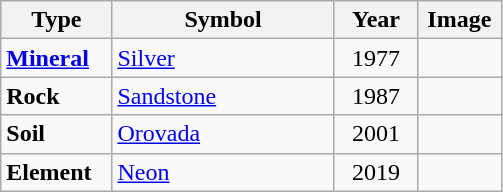<table class="wikitable">
<tr>
<th width="20%">Type</th>
<th width="40%">Symbol</th>
<th width="15%">Year</th>
<th width="15%">Image</th>
</tr>
<tr>
<td><strong><a href='#'>Mineral</a></strong></td>
<td><a href='#'>Silver</a></td>
<td style="text-align:center">1977</td>
<td style="text-align:center"></td>
</tr>
<tr>
<td><strong>Rock</strong></td>
<td><a href='#'>Sandstone</a></td>
<td style="text-align:center">1987</td>
<td style="text-align:center"></td>
</tr>
<tr>
<td><strong>Soil</strong></td>
<td><a href='#'>Orovada</a></td>
<td style="text-align:center">2001</td>
</tr>
<tr>
<td><strong>Element</strong></td>
<td><a href='#'>Neon</a></td>
<td style="text-align:center">2019</td>
<td></td>
</tr>
</table>
